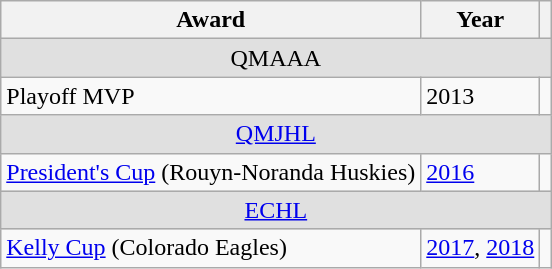<table class="wikitable">
<tr>
<th>Award</th>
<th>Year</th>
<th></th>
</tr>
<tr ALIGN="center" bgcolor="#e0e0e0">
<td colspan="3">QMAAA</td>
</tr>
<tr>
<td>Playoff MVP</td>
<td>2013</td>
<td></td>
</tr>
<tr ALIGN="center" bgcolor="#e0e0e0">
<td colspan="3"><a href='#'>QMJHL</a></td>
</tr>
<tr>
<td><a href='#'>President's Cup</a> (Rouyn-Noranda Huskies)</td>
<td><a href='#'>2016</a></td>
<td></td>
</tr>
<tr ALIGN="center" bgcolor="#e0e0e0">
<td colspan="3"><a href='#'>ECHL</a></td>
</tr>
<tr>
<td><a href='#'>Kelly Cup</a> (Colorado Eagles)</td>
<td><a href='#'>2017</a>, <a href='#'>2018</a></td>
<td></td>
</tr>
</table>
